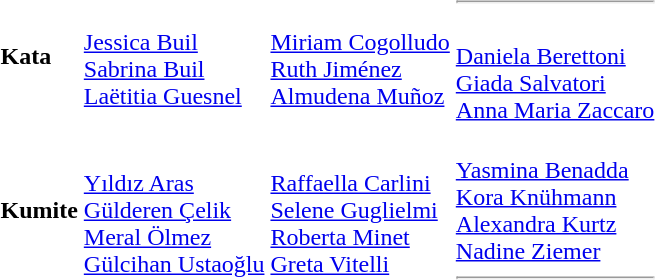<table>
<tr>
<td><strong>Kata</strong></td>
<td><br><a href='#'>Jessica Buil</a><br><a href='#'>Sabrina Buil</a><br><a href='#'>Laëtitia Guesnel</a></td>
<td><br><a href='#'>Miriam Cogolludo</a><br><a href='#'>Ruth Jiménez</a><br><a href='#'>Almudena Muñoz</a></td>
<td><hr><br><a href='#'>Daniela Berettoni</a><br><a href='#'>Giada Salvatori</a><br><a href='#'>Anna Maria Zaccaro</a></td>
</tr>
<tr>
<td><strong>Kumite</strong></td>
<td><br><a href='#'>Yıldız Aras</a><br><a href='#'>Gülderen Çelik</a><br><a href='#'>Meral Ölmez</a><br><a href='#'>Gülcihan Ustaoğlu</a></td>
<td><br><a href='#'>Raffaella Carlini</a><br><a href='#'>Selene Guglielmi</a><br><a href='#'>Roberta Minet</a><br><a href='#'>Greta Vitelli</a></td>
<td><br><a href='#'>Yasmina Benadda</a><br><a href='#'>Kora Knühmann</a><br><a href='#'>Alexandra Kurtz</a><br><a href='#'>Nadine Ziemer</a><hr></td>
</tr>
</table>
